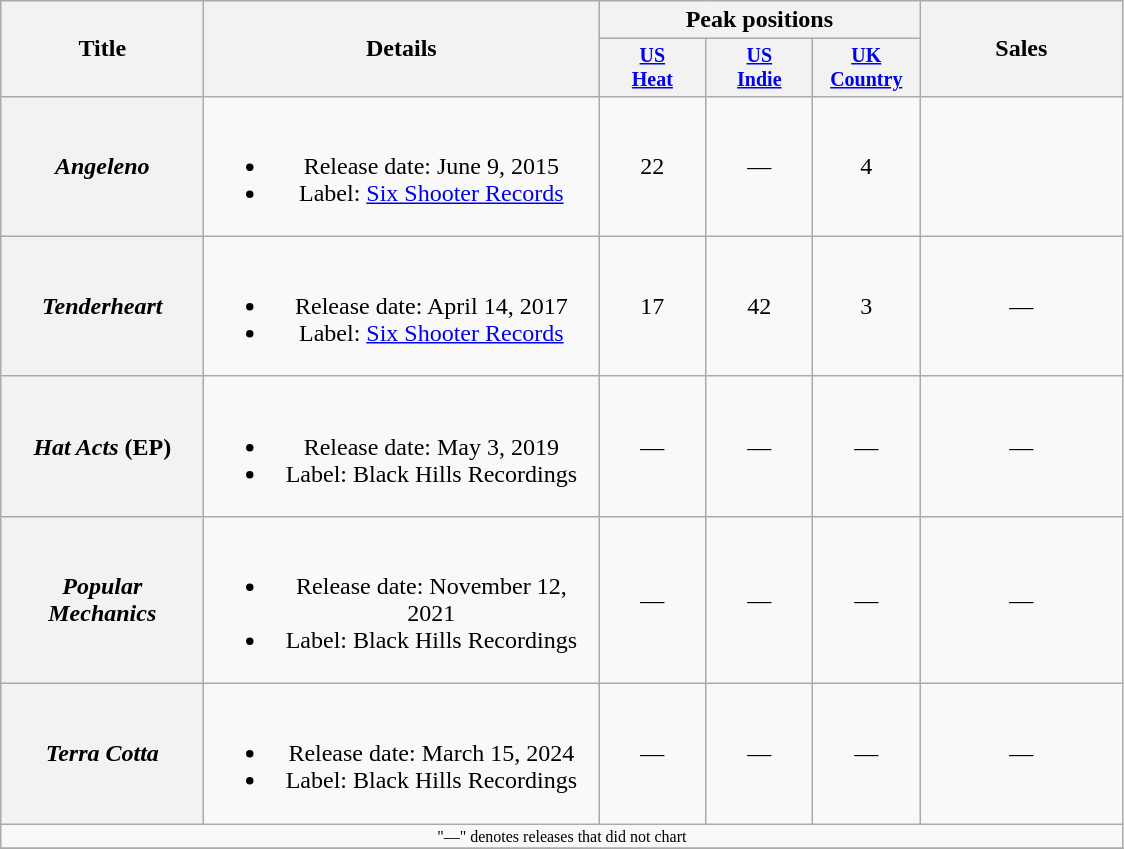<table class="wikitable plainrowheaders" style="text-align:center;">
<tr>
<th rowspan="2" style="width:8em;">Title</th>
<th rowspan="2" style="width:16em;">Details</th>
<th colspan="3">Peak positions</th>
<th rowspan="2" style="width:8em;">Sales</th>
</tr>
<tr style="font-size:smaller;">
<th width="65"><a href='#'>US <br>Heat</a><br></th>
<th width="65"><a href='#'>US <br>Indie</a><br></th>
<th width="65"><a href='#'>UK<br>Country</a><br></th>
</tr>
<tr>
<th scope="row"><em>Angeleno</em></th>
<td><br><ul><li>Release date: June 9, 2015</li><li>Label: <a href='#'>Six Shooter Records</a></li></ul></td>
<td>22</td>
<td>—</td>
<td>4</td>
<td></td>
</tr>
<tr>
<th scope="row"><em>Tenderheart</em></th>
<td><br><ul><li>Release date: April 14, 2017</li><li>Label: <a href='#'>Six Shooter Records</a></li></ul></td>
<td>17</td>
<td>42</td>
<td>3</td>
<td>—</td>
</tr>
<tr>
<th scope="row"><em>Hat Acts</em> (EP)</th>
<td><br><ul><li>Release date: May 3, 2019</li><li>Label: Black Hills Recordings</li></ul></td>
<td>—</td>
<td>—</td>
<td>—</td>
<td>—</td>
</tr>
<tr>
<th scope="row"><em>Popular Mechanics</em></th>
<td><br><ul><li>Release date: November 12, 2021</li><li>Label: Black Hills Recordings</li></ul></td>
<td>—</td>
<td>—</td>
<td>—</td>
<td>—</td>
</tr>
<tr>
<th scope="row"><em>Terra Cotta</em></th>
<td><br><ul><li>Release date: March 15, 2024</li><li>Label: Black Hills Recordings</li></ul></td>
<td>—</td>
<td>—</td>
<td>—</td>
<td>—</td>
</tr>
<tr>
<td colspan="7" style="font-size:8pt">"—" denotes releases that did not chart</td>
</tr>
<tr>
</tr>
</table>
